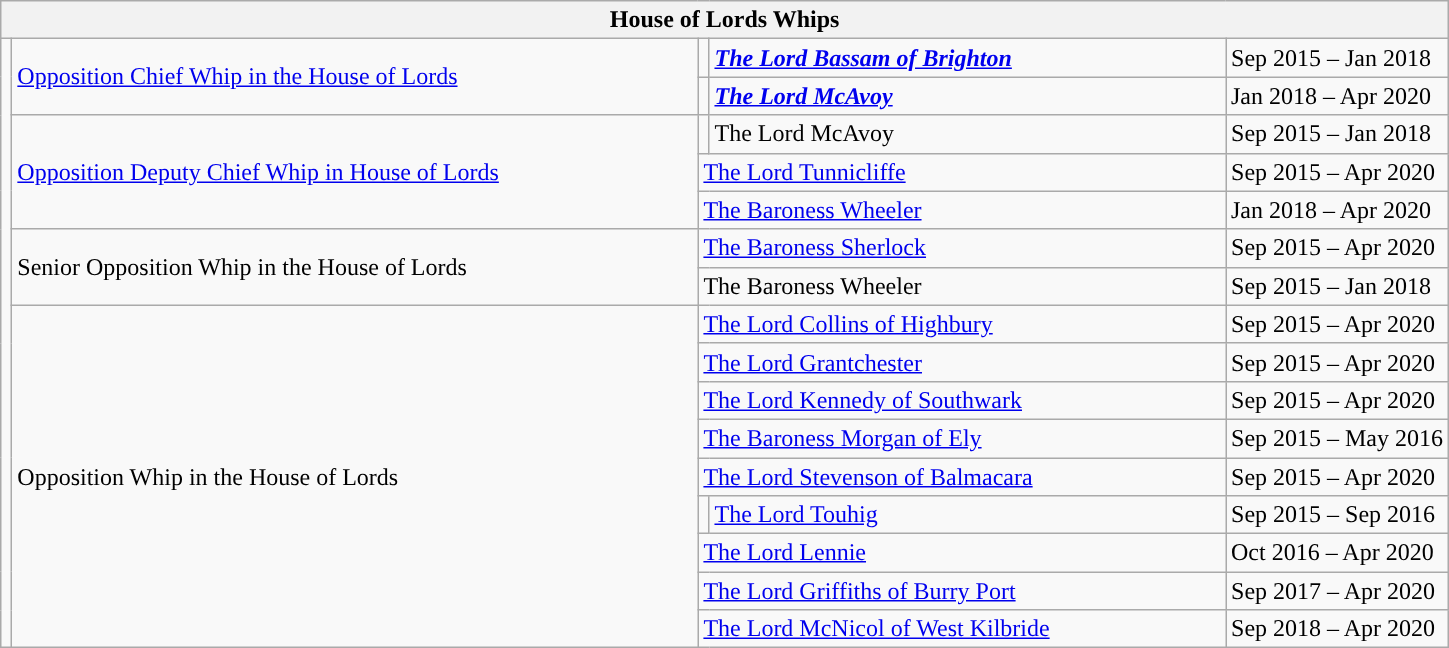<table class="wikitable">
<tr>
<th colspan="5">House of Lords Whips</th>
</tr>
<tr>
<td rowspan="16" style="background: "></td>
<td rowspan="2" style="width: 450px;"><a href='#'>Opposition Chief Whip in the House of Lords</a></td>
<td style="background: "></td>
<td style="width: 337px;"><strong><em><a href='#'>The Lord Bassam of Brighton</a></em></strong></td>
<td>Sep 2015 – Jan 2018</td>
</tr>
<tr>
<td style="background: "></td>
<td><strong><em><a href='#'>The Lord McAvoy</a></em></strong></td>
<td>Jan 2018 – Apr 2020</td>
</tr>
<tr>
<td rowspan="3"><a href='#'>Opposition Deputy Chief Whip in House of Lords</a></td>
<td style="background: "></td>
<td>The Lord McAvoy</td>
<td>Sep 2015 – Jan 2018</td>
</tr>
<tr>
<td colspan="2"><a href='#'>The Lord Tunnicliffe</a></td>
<td>Sep 2015 – Apr 2020</td>
</tr>
<tr>
<td colspan="2"><a href='#'>The Baroness Wheeler</a></td>
<td>Jan 2018 – Apr 2020</td>
</tr>
<tr>
<td rowspan="2">Senior Opposition Whip in the House of Lords</td>
<td colspan="2"><a href='#'>The Baroness Sherlock</a></td>
<td>Sep 2015 – Apr 2020</td>
</tr>
<tr>
<td colspan="2">The Baroness Wheeler</td>
<td>Sep 2015 – Jan 2018</td>
</tr>
<tr>
<td rowspan="9">Opposition Whip in the House of Lords</td>
<td colspan="2"><a href='#'>The Lord Collins of Highbury</a></td>
<td>Sep 2015 – Apr 2020</td>
</tr>
<tr>
<td colspan="2"><a href='#'>The Lord Grantchester</a></td>
<td>Sep 2015 – Apr 2020</td>
</tr>
<tr>
<td colspan="2"><a href='#'>The Lord Kennedy of Southwark</a></td>
<td>Sep 2015 – Apr 2020</td>
</tr>
<tr>
<td colspan="2"><a href='#'>The Baroness Morgan of Ely</a></td>
<td>Sep 2015 – May 2016</td>
</tr>
<tr>
<td colspan="2"><a href='#'>The Lord Stevenson of Balmacara</a></td>
<td>Sep 2015 – Apr 2020</td>
</tr>
<tr>
<td style="background: "></td>
<td><a href='#'>The Lord Touhig</a></td>
<td>Sep 2015 – Sep 2016</td>
</tr>
<tr>
<td colspan="2"><a href='#'>The Lord Lennie</a></td>
<td>Oct 2016 – Apr 2020</td>
</tr>
<tr>
<td colspan="2"><a href='#'>The Lord Griffiths of Burry Port</a></td>
<td>Sep 2017 – Apr 2020</td>
</tr>
<tr>
<td colspan="2"><a href='#'>The Lord McNicol of West Kilbride</a></td>
<td>Sep 2018 – Apr 2020</td>
</tr>
</table>
